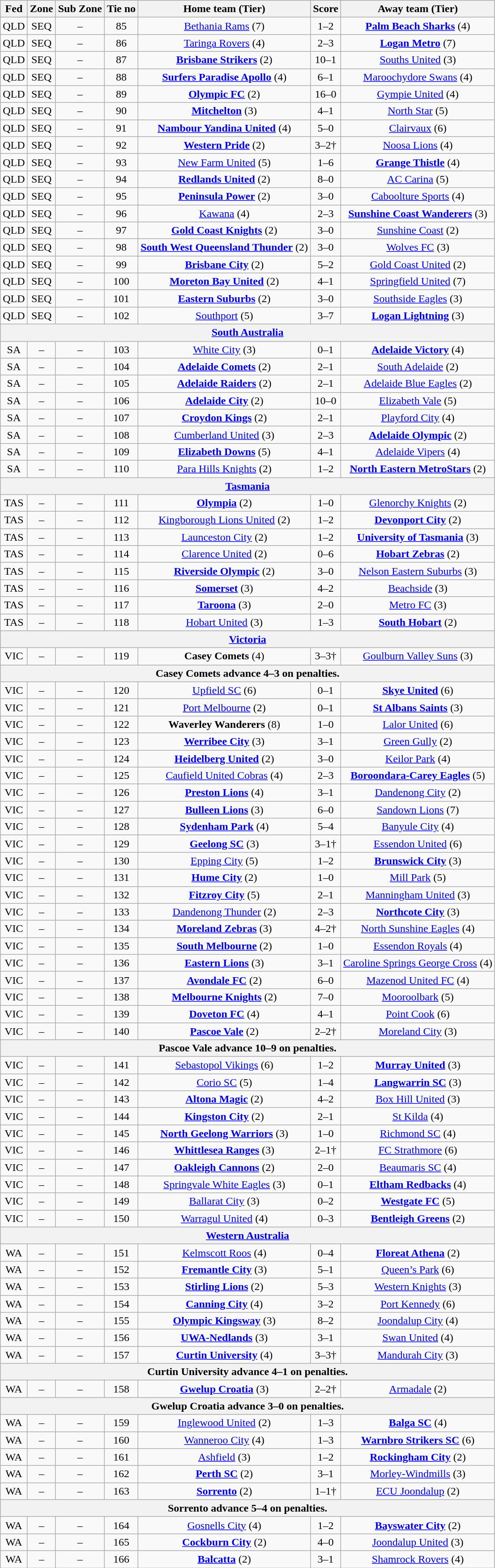<table class="wikitable" style="text-align:center">
<tr>
<th>Fed</th>
<th>Zone</th>
<th>Sub Zone</th>
<th>Tie no</th>
<th>Home team (Tier)</th>
<th>Score</th>
<th>Away team (Tier)</th>
</tr>
<tr>
<td>QLD</td>
<td>SEQ</td>
<td>–</td>
<td>85</td>
<td><a href='#'>Bethania Rams</a> (7)</td>
<td>1–2</td>
<td><strong><a href='#'>Palm Beach Sharks</a></strong> (4)</td>
</tr>
<tr>
<td>QLD</td>
<td>SEQ</td>
<td>–</td>
<td>86</td>
<td><a href='#'>Taringa Rovers</a> (4)</td>
<td>2–3</td>
<td><strong><a href='#'>Logan Metro</a></strong> (7)</td>
</tr>
<tr>
<td>QLD</td>
<td>SEQ</td>
<td>–</td>
<td>87</td>
<td><strong><a href='#'>Brisbane Strikers</a></strong> (2)</td>
<td>10–1</td>
<td><a href='#'>Souths United</a> (3)</td>
</tr>
<tr>
<td>QLD</td>
<td>SEQ</td>
<td>–</td>
<td>88</td>
<td><strong><a href='#'>Surfers Paradise Apollo</a></strong> (4)</td>
<td>6–1</td>
<td><a href='#'>Maroochydore Swans</a> (4)</td>
</tr>
<tr>
<td>QLD</td>
<td>SEQ</td>
<td>–</td>
<td>89</td>
<td><strong><a href='#'>Olympic FC</a></strong> (2)</td>
<td>16–0</td>
<td><a href='#'>Gympie United</a> (4)</td>
</tr>
<tr>
<td>QLD</td>
<td>SEQ</td>
<td>–</td>
<td>90</td>
<td><strong><a href='#'>Mitchelton</a></strong> (3)</td>
<td>4–1</td>
<td><a href='#'>North Star</a> (5)</td>
</tr>
<tr>
<td>QLD</td>
<td>SEQ</td>
<td>–</td>
<td>91</td>
<td><strong><a href='#'>Nambour Yandina United</a></strong> (4)</td>
<td>5–0</td>
<td><a href='#'>Clairvaux</a> (6)</td>
</tr>
<tr>
<td>QLD</td>
<td>SEQ</td>
<td>–</td>
<td>92</td>
<td><strong><a href='#'>Western Pride</a></strong> (2)</td>
<td>3–2†</td>
<td><a href='#'>Noosa Lions</a> (4)</td>
</tr>
<tr>
<td>QLD</td>
<td>SEQ</td>
<td>–</td>
<td>93</td>
<td><a href='#'>New Farm United</a> (5)</td>
<td>1–6</td>
<td><strong><a href='#'>Grange Thistle</a></strong> (4)</td>
</tr>
<tr>
<td>QLD</td>
<td>SEQ</td>
<td>–</td>
<td>94</td>
<td><strong><a href='#'>Redlands United</a></strong> (2)</td>
<td>8–0</td>
<td><a href='#'>AC Carina</a> (5)</td>
</tr>
<tr>
<td>QLD</td>
<td>SEQ</td>
<td>–</td>
<td>95</td>
<td><strong><a href='#'>Peninsula Power</a></strong> (2)</td>
<td>3–0</td>
<td><a href='#'>Caboolture Sports</a> (4)</td>
</tr>
<tr>
<td>QLD</td>
<td>SEQ</td>
<td>–</td>
<td>96</td>
<td><a href='#'>Kawana</a> (4)</td>
<td>2–3</td>
<td><strong><a href='#'>Sunshine Coast Wanderers</a></strong> (3)</td>
</tr>
<tr>
<td>QLD</td>
<td>SEQ</td>
<td>–</td>
<td>97</td>
<td><strong><a href='#'>Gold Coast Knights</a></strong> (2)</td>
<td>3–0</td>
<td><a href='#'>Sunshine Coast</a> (2)</td>
</tr>
<tr>
<td>QLD</td>
<td>SEQ</td>
<td>–</td>
<td>98</td>
<td><strong><a href='#'>South West Queensland Thunder</a></strong> (2)</td>
<td>3–0</td>
<td><a href='#'>Wolves FC</a> (3)</td>
</tr>
<tr>
<td>QLD</td>
<td>SEQ</td>
<td>–</td>
<td>99</td>
<td><strong><a href='#'>Brisbane City</a></strong> (2)</td>
<td>5–2</td>
<td><a href='#'>Gold Coast United</a> (2)</td>
</tr>
<tr>
<td>QLD</td>
<td>SEQ</td>
<td>–</td>
<td>100</td>
<td><strong><a href='#'>Moreton Bay United</a></strong> (2)</td>
<td>4–1</td>
<td><a href='#'>Springfield United</a> (7)</td>
</tr>
<tr>
<td>QLD</td>
<td>SEQ</td>
<td>–</td>
<td>101</td>
<td><strong><a href='#'>Eastern Suburbs</a></strong> (2)</td>
<td>3–0</td>
<td><a href='#'>Southside Eagles</a> (3)</td>
</tr>
<tr>
<td>QLD</td>
<td>SEQ</td>
<td>–</td>
<td>102</td>
<td><a href='#'>Southport</a> (5)</td>
<td>3–7</td>
<td><strong><a href='#'>Logan Lightning</a></strong> (3)</td>
</tr>
<tr>
<th colspan=7><a href='#'>South Australia</a></th>
</tr>
<tr>
<td>SA</td>
<td>–</td>
<td>–</td>
<td>103</td>
<td><a href='#'>White City</a> (3)</td>
<td>0–1</td>
<td><strong><a href='#'>Adelaide Victory</a></strong> (4)</td>
</tr>
<tr>
<td>SA</td>
<td>–</td>
<td>–</td>
<td>104</td>
<td><strong><a href='#'>Adelaide Comets</a></strong> (2)</td>
<td>2–1</td>
<td><a href='#'>South Adelaide</a> (2)</td>
</tr>
<tr>
<td>SA</td>
<td>–</td>
<td>–</td>
<td>105</td>
<td><strong><a href='#'>Adelaide Raiders</a></strong> (2)</td>
<td>2–1</td>
<td><a href='#'>Adelaide Blue Eagles</a> (2)</td>
</tr>
<tr>
<td>SA</td>
<td>–</td>
<td>–</td>
<td>106</td>
<td><strong><a href='#'>Adelaide City</a></strong> (2)</td>
<td>10–0</td>
<td><a href='#'>Elizabeth Vale</a> (5)</td>
</tr>
<tr>
<td>SA</td>
<td>–</td>
<td>–</td>
<td>107</td>
<td><strong><a href='#'>Croydon Kings</a></strong> (2)</td>
<td>2–1</td>
<td><a href='#'>Playford City</a> (4)</td>
</tr>
<tr>
<td>SA</td>
<td>–</td>
<td>–</td>
<td>108</td>
<td><a href='#'>Cumberland United</a> (3)</td>
<td>2–3</td>
<td><strong><a href='#'>Adelaide Olympic</a></strong> (2)</td>
</tr>
<tr>
<td>SA</td>
<td>–</td>
<td>–</td>
<td>109</td>
<td><strong><a href='#'>Elizabeth Downs</a></strong> (5)</td>
<td>4–1</td>
<td><a href='#'>Adelaide Vipers</a> (4)</td>
</tr>
<tr>
<td>SA</td>
<td>–</td>
<td>–</td>
<td>110</td>
<td><a href='#'>Para Hills Knights</a> (2)</td>
<td>1–2</td>
<td><strong><a href='#'>North Eastern MetroStars</a></strong> (2)</td>
</tr>
<tr>
<th colspan=7><a href='#'>Tasmania</a></th>
</tr>
<tr>
<td>TAS</td>
<td>–</td>
<td>–</td>
<td>111</td>
<td><strong><a href='#'>Olympia</a></strong> (2)</td>
<td>1–0</td>
<td><a href='#'>Glenorchy Knights</a> (2)</td>
</tr>
<tr>
<td>TAS</td>
<td>–</td>
<td>–</td>
<td>112</td>
<td><a href='#'>Kingborough Lions United</a> (2)</td>
<td>1–2</td>
<td><strong><a href='#'>Devonport City</a></strong> (2)</td>
</tr>
<tr>
<td>TAS</td>
<td>–</td>
<td>–</td>
<td>113</td>
<td><a href='#'>Launceston City</a> (2)</td>
<td>1–2</td>
<td><strong><a href='#'>University of Tasmania</a></strong> (3)</td>
</tr>
<tr>
<td>TAS</td>
<td>–</td>
<td>–</td>
<td>114</td>
<td><a href='#'>Clarence United</a> (2)</td>
<td>0–6</td>
<td><strong><a href='#'>Hobart Zebras</a></strong> (2)</td>
</tr>
<tr>
<td>TAS</td>
<td>–</td>
<td>–</td>
<td>115</td>
<td><strong><a href='#'>Riverside Olympic</a></strong> (2)</td>
<td>3–0</td>
<td><a href='#'>Nelson Eastern Suburbs</a> (3)</td>
</tr>
<tr>
<td>TAS</td>
<td>–</td>
<td>–</td>
<td>116</td>
<td><strong><a href='#'>Somerset</a></strong> (3)</td>
<td>4–2</td>
<td><a href='#'>Beachside</a> (3)</td>
</tr>
<tr>
<td>TAS</td>
<td>–</td>
<td>–</td>
<td>117</td>
<td><strong><a href='#'>Taroona</a></strong> (3)</td>
<td>2–0</td>
<td><a href='#'>Metro FC</a> (3)</td>
</tr>
<tr>
<td>TAS</td>
<td>–</td>
<td>–</td>
<td>118</td>
<td><a href='#'>Hobart United</a> (3)</td>
<td>1–3</td>
<td><strong><a href='#'>South Hobart</a></strong> (2)</td>
</tr>
<tr>
<th colspan=7><a href='#'>Victoria</a></th>
</tr>
<tr>
<td>VIC</td>
<td>–</td>
<td>–</td>
<td>119</td>
<td><strong>Casey Comets</strong> (4)</td>
<td>3–3†</td>
<td><a href='#'>Goulburn Valley Suns</a> (3)</td>
</tr>
<tr>
<th colspan=7>Casey Comets advance 4–3 on penalties.</th>
</tr>
<tr>
<td>VIC</td>
<td>–</td>
<td>–</td>
<td>120</td>
<td><a href='#'>Upfield SC</a> (6)</td>
<td>0–1</td>
<td><strong><a href='#'>Skye United</a></strong> (6)</td>
</tr>
<tr>
<td>VIC</td>
<td>–</td>
<td>–</td>
<td>121</td>
<td><a href='#'>Port Melbourne</a> (2)</td>
<td>0–1</td>
<td><strong><a href='#'>St Albans Saints</a></strong> (3)</td>
</tr>
<tr>
<td>VIC</td>
<td>–</td>
<td>–</td>
<td>122</td>
<td><strong>Waverley Wanderers</strong> (8)</td>
<td>1–0</td>
<td><a href='#'>Lalor United</a> (6)</td>
</tr>
<tr>
<td>VIC</td>
<td>–</td>
<td>–</td>
<td>123</td>
<td><strong><a href='#'>Werribee City</a></strong> (3)</td>
<td>3–1</td>
<td><a href='#'>Green Gully</a> (2)</td>
</tr>
<tr>
<td>VIC</td>
<td>–</td>
<td>–</td>
<td>124</td>
<td><strong><a href='#'>Heidelberg United</a></strong> (2)</td>
<td>3–0</td>
<td><a href='#'>Keilor Park</a> (4)</td>
</tr>
<tr>
<td>VIC</td>
<td>–</td>
<td>–</td>
<td>125</td>
<td><a href='#'>Caufield United Cobras</a> (4)</td>
<td>2–3</td>
<td><strong><a href='#'>Boroondara-Carey Eagles</a></strong> (5)</td>
</tr>
<tr>
<td>VIC</td>
<td>–</td>
<td>–</td>
<td>126</td>
<td><strong><a href='#'>Preston Lions</a></strong> (4)</td>
<td>3–1</td>
<td><a href='#'>Dandenong City</a> (2)</td>
</tr>
<tr>
<td>VIC</td>
<td>–</td>
<td>–</td>
<td>127</td>
<td><strong><a href='#'>Bulleen Lions</a></strong> (3)</td>
<td>6–0</td>
<td><a href='#'>Sandown Lions</a> (7)</td>
</tr>
<tr>
<td>VIC</td>
<td>–</td>
<td>–</td>
<td>128</td>
<td><strong><a href='#'>Sydenham Park</a></strong> (4)</td>
<td>5–4</td>
<td><a href='#'>Banyule City</a> (4)</td>
</tr>
<tr>
<td>VIC</td>
<td>–</td>
<td>–</td>
<td>129</td>
<td><strong><a href='#'>Geelong SC</a></strong> (3)</td>
<td>3–1†</td>
<td><a href='#'>Essendon United</a> (6)</td>
</tr>
<tr>
<td>VIC</td>
<td>–</td>
<td>–</td>
<td>130</td>
<td><a href='#'>Epping City</a> (5)</td>
<td>1–2</td>
<td><strong><a href='#'>Brunswick City</a></strong> (3)</td>
</tr>
<tr>
<td>VIC</td>
<td>–</td>
<td>–</td>
<td>131</td>
<td><strong><a href='#'>Hume City</a></strong> (2)</td>
<td>1–0</td>
<td><a href='#'>Mill Park</a> (5)</td>
</tr>
<tr>
<td>VIC</td>
<td>–</td>
<td>–</td>
<td>132</td>
<td><strong><a href='#'>Fitzroy City</a></strong> (5)</td>
<td>2–1</td>
<td><a href='#'>Manningham United</a> (3)</td>
</tr>
<tr>
<td>VIC</td>
<td>–</td>
<td>–</td>
<td>133</td>
<td><a href='#'>Dandenong Thunder</a> (2)</td>
<td>2–3</td>
<td><strong><a href='#'>Northcote City</a></strong> (3)</td>
</tr>
<tr>
<td>VIC</td>
<td>–</td>
<td>–</td>
<td>134</td>
<td><strong><a href='#'>Moreland Zebras</a></strong> (3)</td>
<td>4–2†</td>
<td><a href='#'>North Sunshine Eagles</a> (4)</td>
</tr>
<tr>
<td>VIC</td>
<td>–</td>
<td>–</td>
<td>135</td>
<td><strong><a href='#'>South Melbourne</a></strong> (2)</td>
<td>1–0</td>
<td><a href='#'>Essendon Royals</a> (4)</td>
</tr>
<tr>
<td>VIC</td>
<td>–</td>
<td>–</td>
<td>136</td>
<td><strong><a href='#'>Eastern Lions</a></strong> (3)</td>
<td>3–1</td>
<td><a href='#'>Caroline Springs George Cross</a> (4)</td>
</tr>
<tr>
<td>VIC</td>
<td>–</td>
<td>–</td>
<td>137</td>
<td><strong><a href='#'>Avondale FC</a></strong> (2)</td>
<td>6–0</td>
<td><a href='#'>Mazenod United FC</a> (4)</td>
</tr>
<tr>
<td>VIC</td>
<td>–</td>
<td>–</td>
<td>138</td>
<td><strong><a href='#'>Melbourne Knights</a></strong> (2)</td>
<td>7–0</td>
<td><a href='#'>Mooroolbark</a> (5)</td>
</tr>
<tr>
<td>VIC</td>
<td>–</td>
<td>–</td>
<td>139</td>
<td><strong><a href='#'>Doveton FC</a></strong> (4)</td>
<td>4–1</td>
<td><a href='#'>Point Cook</a> (6)</td>
</tr>
<tr>
<td>VIC</td>
<td>–</td>
<td>–</td>
<td>140</td>
<td><strong><a href='#'>Pascoe Vale</a></strong> (2)</td>
<td>2–2†</td>
<td><a href='#'>Moreland City</a> (3)</td>
</tr>
<tr>
<th colspan=7>Pascoe Vale advance 10–9 on penalties.</th>
</tr>
<tr>
<td>VIC</td>
<td>–</td>
<td>–</td>
<td>141</td>
<td><a href='#'>Sebastopol Vikings</a> (6)</td>
<td>1–2</td>
<td><strong><a href='#'>Murray United</a></strong> (3)</td>
</tr>
<tr>
<td>VIC</td>
<td>–</td>
<td>–</td>
<td>142</td>
<td><a href='#'>Corio SC</a> (5)</td>
<td>1–4</td>
<td><strong><a href='#'>Langwarrin SC</a></strong> (3)</td>
</tr>
<tr>
<td>VIC</td>
<td>–</td>
<td>–</td>
<td>143</td>
<td><strong><a href='#'>Altona Magic</a></strong> (2)</td>
<td>4–2</td>
<td><a href='#'>Box Hill United</a> (3)</td>
</tr>
<tr>
<td>VIC</td>
<td>–</td>
<td>–</td>
<td>144</td>
<td><strong><a href='#'>Kingston City</a></strong> (2)</td>
<td>2–1</td>
<td><a href='#'>St Kilda</a> (4)</td>
</tr>
<tr>
<td>VIC</td>
<td>–</td>
<td>–</td>
<td>145</td>
<td><strong><a href='#'>North Geelong Warriors</a></strong> (3)</td>
<td>1–0</td>
<td><a href='#'>Richmond SC</a> (4)</td>
</tr>
<tr>
<td>VIC</td>
<td>–</td>
<td>–</td>
<td>146</td>
<td><strong><a href='#'>Whittlesea Ranges</a></strong> (3)</td>
<td>2–1†</td>
<td><a href='#'>FC Strathmore</a> (6)</td>
</tr>
<tr>
<td>VIC</td>
<td>–</td>
<td>–</td>
<td>147</td>
<td><strong><a href='#'>Oakleigh Cannons</a></strong> (2)</td>
<td>2–0</td>
<td><a href='#'>Beaumaris SC</a> (4)</td>
</tr>
<tr>
<td>VIC</td>
<td>–</td>
<td>–</td>
<td>148</td>
<td><a href='#'>Springvale White Eagles</a> (3)</td>
<td>0–1</td>
<td><strong><a href='#'>Eltham Redbacks</a></strong> (4)</td>
</tr>
<tr>
<td>VIC</td>
<td>–</td>
<td>–</td>
<td>149</td>
<td><a href='#'>Ballarat City</a> (3)</td>
<td>0–2</td>
<td><strong><a href='#'>Westgate FC</a></strong> (5)</td>
</tr>
<tr>
<td>VIC</td>
<td>–</td>
<td>–</td>
<td>150</td>
<td><a href='#'>Warragul United</a> (4)</td>
<td>0–3</td>
<td><strong><a href='#'>Bentleigh Greens</a></strong> (2)</td>
</tr>
<tr>
<th colspan=7><a href='#'>Western Australia</a></th>
</tr>
<tr>
<td>WA</td>
<td>–</td>
<td>–</td>
<td>151</td>
<td><a href='#'>Kelmscott Roos</a> (4)</td>
<td>0–4</td>
<td><strong><a href='#'>Floreat Athena</a></strong> (2)</td>
</tr>
<tr>
<td>WA</td>
<td>–</td>
<td>–</td>
<td>152</td>
<td><strong><a href='#'>Fremantle City</a></strong> (3)</td>
<td>5–1</td>
<td><a href='#'>Queen’s Park</a> (6)</td>
</tr>
<tr>
<td>WA</td>
<td>–</td>
<td>–</td>
<td>153</td>
<td><strong><a href='#'>Stirling Lions</a></strong> (2)</td>
<td>5–3</td>
<td><a href='#'>Western Knights</a> (3)</td>
</tr>
<tr>
<td>WA</td>
<td>–</td>
<td>–</td>
<td>154</td>
<td><strong><a href='#'>Canning City</a></strong> (4)</td>
<td>3–2</td>
<td><a href='#'>Port Kennedy</a> (6)</td>
</tr>
<tr>
<td>WA</td>
<td>–</td>
<td>–</td>
<td>155</td>
<td><strong><a href='#'>Olympic Kingsway</a></strong> (3)</td>
<td>8–2</td>
<td><a href='#'>Joondalup City</a> (4)</td>
</tr>
<tr>
<td>WA</td>
<td>–</td>
<td>–</td>
<td>156</td>
<td><strong><a href='#'>UWA-Nedlands</a></strong> (3)</td>
<td>3–1</td>
<td><a href='#'>Swan United</a> (4)</td>
</tr>
<tr>
<td>WA</td>
<td>–</td>
<td>–</td>
<td>157</td>
<td><strong><a href='#'>Curtin University</a></strong> (4)</td>
<td>3–3†</td>
<td><a href='#'>Mandurah City</a> (3)</td>
</tr>
<tr>
<th colspan=7>Curtin University advance 4–1 on penalties.</th>
</tr>
<tr>
<td>WA</td>
<td>–</td>
<td>–</td>
<td>158</td>
<td><strong><a href='#'>Gwelup Croatia</a></strong> (3)</td>
<td>2–2†</td>
<td><a href='#'>Armadale</a> (2)</td>
</tr>
<tr>
<th colspan=7>Gwelup Croatia advance 3–0 on penalties.</th>
</tr>
<tr>
<td>WA</td>
<td>–</td>
<td>–</td>
<td>159</td>
<td><a href='#'>Inglewood United</a> (2)</td>
<td>1–3</td>
<td><strong><a href='#'>Balga SC</a></strong> (4)</td>
</tr>
<tr>
<td>WA</td>
<td>–</td>
<td>–</td>
<td>160</td>
<td><a href='#'>Wanneroo City</a> (4)</td>
<td>1–3</td>
<td><strong><a href='#'>Warnbro Strikers SC</a></strong> (6)</td>
</tr>
<tr>
<td>WA</td>
<td>–</td>
<td>–</td>
<td>161</td>
<td><a href='#'>Ashfield</a> (3)</td>
<td>1–2</td>
<td><strong><a href='#'>Rockingham City</a></strong> (2)</td>
</tr>
<tr>
<td>WA</td>
<td>–</td>
<td>–</td>
<td>162</td>
<td><strong><a href='#'>Perth SC</a></strong> (2)</td>
<td>3–1</td>
<td><a href='#'>Morley-Windmills</a> (3)</td>
</tr>
<tr>
<td>WA</td>
<td>–</td>
<td>–</td>
<td>163</td>
<td><strong><a href='#'>Sorrento</a></strong> (2)</td>
<td>1–1†</td>
<td><a href='#'>ECU Joondalup</a> (2)</td>
</tr>
<tr>
<th colspan=7>Sorrento advance 5–4 on penalties.</th>
</tr>
<tr>
<td>WA</td>
<td>–</td>
<td>–</td>
<td>164</td>
<td><a href='#'>Gosnells City</a> (4)</td>
<td>1–2</td>
<td><strong><a href='#'>Bayswater City</a></strong> (2)</td>
</tr>
<tr>
<td>WA</td>
<td>–</td>
<td>–</td>
<td>165</td>
<td><strong><a href='#'>Cockburn City</a></strong> (2)</td>
<td>4–0</td>
<td><a href='#'>Joondalup United</a> (3)</td>
</tr>
<tr>
<td>WA</td>
<td>–</td>
<td>–</td>
<td>166</td>
<td><strong><a href='#'>Balcatta</a></strong> (2)</td>
<td>3–1</td>
<td><a href='#'>Shamrock Rovers</a> (4)</td>
</tr>
</table>
